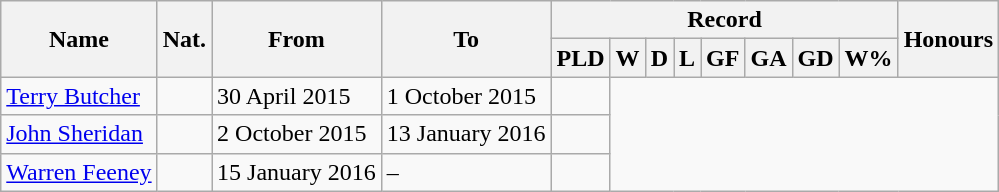<table class="wikitable" style="text-align: center">
<tr>
<th rowspan="2">Name</th>
<th rowspan="2">Nat.</th>
<th rowspan="2">From</th>
<th rowspan="2">To</th>
<th colspan="8">Record</th>
<th rowspan="2">Honours</th>
</tr>
<tr>
<th>PLD</th>
<th>W</th>
<th>D</th>
<th>L</th>
<th>GF</th>
<th>GA</th>
<th>GD</th>
<th>W%</th>
</tr>
<tr>
<td align="left"><a href='#'>Terry Butcher</a></td>
<td></td>
<td align="left">30 April 2015</td>
<td align="left">1 October 2015<br></td>
<td></td>
</tr>
<tr>
<td align="left"><a href='#'>John Sheridan</a></td>
<td></td>
<td align="left">2 October 2015</td>
<td align="left">13 January 2016<br></td>
<td></td>
</tr>
<tr>
<td align="left"><a href='#'>Warren Feeney</a></td>
<td></td>
<td align="left">15 January 2016</td>
<td align="left">–<br></td>
<td></td>
</tr>
</table>
